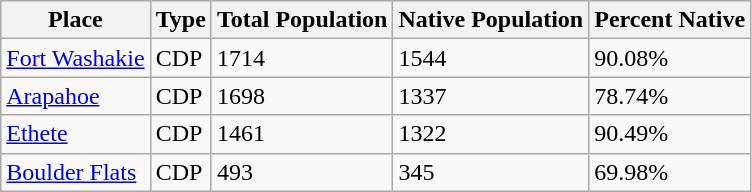<table class="wikitable sortable">
<tr>
<th>Place</th>
<th>Type</th>
<th>Total Population</th>
<th>Native Population</th>
<th>Percent Native</th>
</tr>
<tr>
<td><a href='#'>Fort Washakie</a></td>
<td>CDP</td>
<td>1714</td>
<td>1544</td>
<td>90.08%</td>
</tr>
<tr>
<td><a href='#'>Arapahoe</a></td>
<td>CDP</td>
<td>1698</td>
<td>1337</td>
<td>78.74%</td>
</tr>
<tr>
<td><a href='#'>Ethete</a></td>
<td>CDP</td>
<td>1461</td>
<td>1322</td>
<td>90.49%</td>
</tr>
<tr>
<td><a href='#'>Boulder Flats</a></td>
<td>CDP</td>
<td>493</td>
<td>345</td>
<td>69.98%</td>
</tr>
</table>
